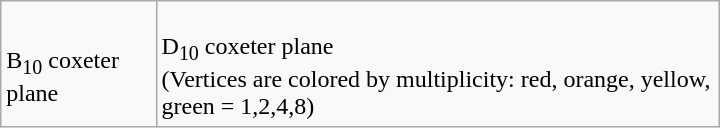<table class=wikitable width=480>
<tr>
<td><br>B<sub>10</sub> coxeter plane</td>
<td><br>D<sub>10</sub> coxeter plane<br>(Vertices are colored by multiplicity: red, orange, yellow, green = 1,2,4,8)</td>
</tr>
</table>
